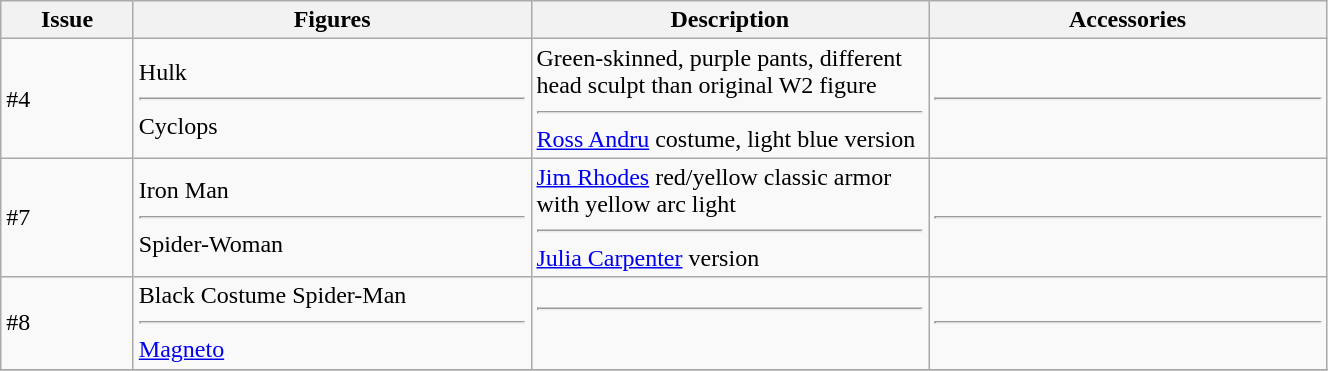<table class="wikitable" width="70%">
<tr>
<th width=10%>Issue</th>
<th width=30%>Figures</th>
<th width=30%>Description</th>
<th width=30%>Accessories</th>
</tr>
<tr>
<td>#4</td>
<td>Hulk<hr>Cyclops</td>
<td>Green-skinned, purple pants, different head sculpt than original W2 figure<hr><a href='#'>Ross Andru</a> costume, light blue version</td>
<td> <hr> </td>
</tr>
<tr>
<td>#7</td>
<td>Iron Man<hr>Spider-Woman</td>
<td><a href='#'>Jim Rhodes</a> red/yellow classic armor with yellow arc light<hr><a href='#'>Julia Carpenter</a> version</td>
<td> <hr> </td>
</tr>
<tr>
<td>#8</td>
<td>Black Costume Spider-Man<hr><a href='#'>Magneto</a></td>
<td><hr> </td>
<td> <hr> </td>
</tr>
<tr>
</tr>
</table>
